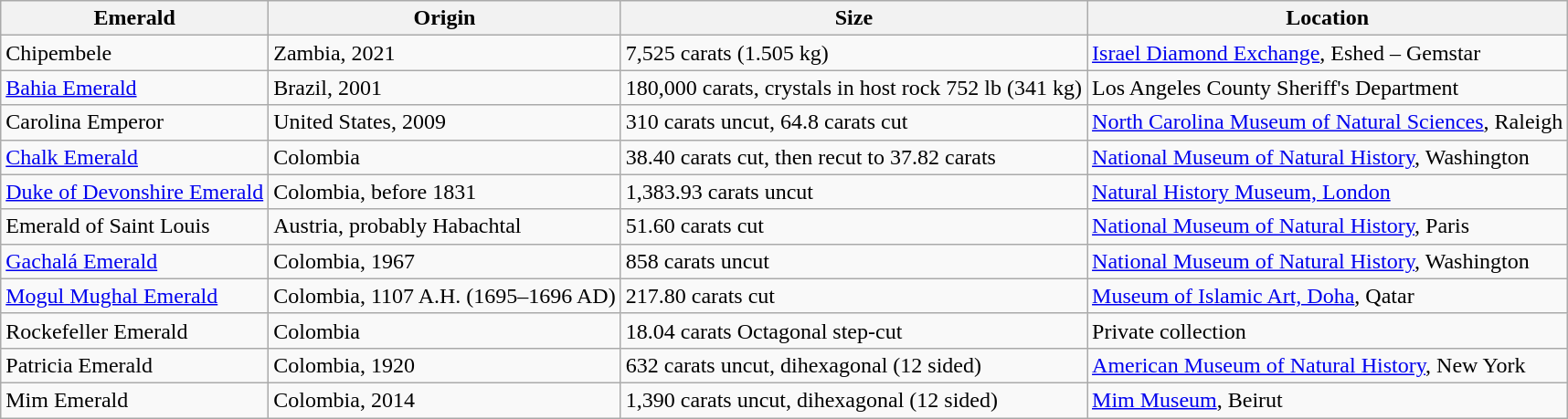<table class="wikitable sortable">
<tr>
<th scope="col">Emerald</th>
<th scope="col">Origin</th>
<th scope="col" data-sort-type="number">Size</th>
<th scope="col">Location</th>
</tr>
<tr>
<td>Chipembele</td>
<td>Zambia, 2021</td>
<td>7,525 carats (1.505 kg)</td>
<td><a href='#'>Israel Diamond Exchange</a>, Eshed – Gemstar</td>
</tr>
<tr>
<td><a href='#'>Bahia Emerald</a></td>
<td>Brazil, 2001</td>
<td>180,000 carats, crystals in host rock 752 lb (341 kg)</td>
<td>Los Angeles County Sheriff's Department</td>
</tr>
<tr>
<td>Carolina Emperor</td>
<td>United States, 2009</td>
<td>310 carats uncut, 64.8 carats cut</td>
<td><a href='#'>North Carolina Museum of Natural Sciences</a>, Raleigh</td>
</tr>
<tr>
<td><a href='#'>Chalk Emerald</a></td>
<td>Colombia</td>
<td>38.40 carats cut, then recut to 37.82 carats</td>
<td><a href='#'>National Museum of Natural History</a>, Washington</td>
</tr>
<tr>
<td><a href='#'>Duke of Devonshire Emerald</a></td>
<td>Colombia, before 1831</td>
<td>1,383.93 carats uncut</td>
<td><a href='#'>Natural History Museum, London</a></td>
</tr>
<tr>
<td>Emerald of Saint Louis</td>
<td>Austria, probably Habachtal</td>
<td>51.60 carats cut</td>
<td><a href='#'>National Museum of Natural History</a>, Paris</td>
</tr>
<tr>
<td><a href='#'>Gachalá Emerald</a></td>
<td>Colombia, 1967</td>
<td>858 carats uncut</td>
<td><a href='#'>National Museum of Natural History</a>, Washington</td>
</tr>
<tr>
<td><a href='#'>Mogul Mughal Emerald</a></td>
<td>Colombia, 1107 A.H. (1695–1696 AD)</td>
<td>217.80 carats cut</td>
<td><a href='#'>Museum of Islamic Art, Doha</a>, Qatar</td>
</tr>
<tr>
<td>Rockefeller Emerald </td>
<td>Colombia</td>
<td>18.04  carats Octagonal step-cut</td>
<td>Private collection</td>
</tr>
<tr>
<td>Patricia Emerald</td>
<td>Colombia, 1920</td>
<td>632 carats uncut, dihexagonal (12 sided)</td>
<td><a href='#'>American Museum of Natural History</a>, New York</td>
</tr>
<tr>
<td>Mim Emerald</td>
<td>Colombia, 2014</td>
<td>1,390 carats uncut, dihexagonal (12 sided)</td>
<td><a href='#'>Mim Museum</a>, Beirut</td>
</tr>
</table>
